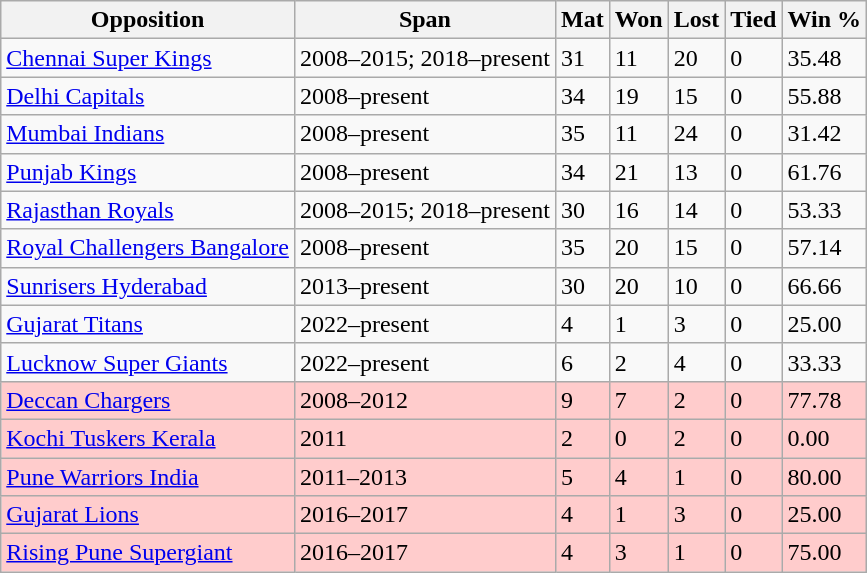<table class="wikitable sortable">
<tr>
<th>Opposition</th>
<th>Span</th>
<th>Mat</th>
<th>Won</th>
<th>Lost</th>
<th>Tied</th>
<th>Win %</th>
</tr>
<tr>
<td><a href='#'>Chennai Super Kings</a></td>
<td>2008–2015; 2018–present</td>
<td>31</td>
<td>11</td>
<td>20</td>
<td>0</td>
<td>35.48</td>
</tr>
<tr>
<td><a href='#'>Delhi Capitals</a></td>
<td>2008–present</td>
<td>34</td>
<td>19</td>
<td>15</td>
<td>0</td>
<td>55.88</td>
</tr>
<tr>
<td><a href='#'>Mumbai Indians</a></td>
<td>2008–present</td>
<td>35</td>
<td>11</td>
<td>24</td>
<td>0</td>
<td>31.42</td>
</tr>
<tr>
<td><a href='#'>Punjab Kings</a></td>
<td>2008–present</td>
<td>34</td>
<td>21</td>
<td>13</td>
<td>0</td>
<td>61.76</td>
</tr>
<tr>
<td><a href='#'>Rajasthan Royals</a></td>
<td>2008–2015; 2018–present</td>
<td>30</td>
<td>16</td>
<td>14</td>
<td>0</td>
<td>53.33</td>
</tr>
<tr>
<td><a href='#'>Royal Challengers Bangalore</a></td>
<td>2008–present</td>
<td>35</td>
<td>20</td>
<td>15</td>
<td>0</td>
<td>57.14</td>
</tr>
<tr>
<td><a href='#'>Sunrisers Hyderabad</a></td>
<td>2013–present</td>
<td>30</td>
<td>20</td>
<td>10</td>
<td>0</td>
<td>66.66</td>
</tr>
<tr>
<td><a href='#'>Gujarat Titans</a></td>
<td>2022–present</td>
<td>4</td>
<td>1</td>
<td>3</td>
<td>0</td>
<td>25.00</td>
</tr>
<tr>
<td><a href='#'>Lucknow Super Giants</a></td>
<td>2022–present</td>
<td>6</td>
<td>2</td>
<td>4</td>
<td>0</td>
<td>33.33</td>
</tr>
<tr style="background:#fcc;">
<td><a href='#'>Deccan Chargers</a></td>
<td>2008–2012</td>
<td>9</td>
<td>7</td>
<td>2</td>
<td>0</td>
<td>77.78</td>
</tr>
<tr style="background:#fcc;">
<td><a href='#'>Kochi Tuskers Kerala</a></td>
<td>2011</td>
<td>2</td>
<td>0</td>
<td>2</td>
<td>0</td>
<td>0.00</td>
</tr>
<tr style="background:#fcc;">
<td><a href='#'>Pune Warriors India</a></td>
<td>2011–2013</td>
<td>5</td>
<td>4</td>
<td>1</td>
<td>0</td>
<td>80.00</td>
</tr>
<tr style="background:#fcc;">
<td><a href='#'>Gujarat Lions</a></td>
<td>2016–2017</td>
<td>4</td>
<td>1</td>
<td>3</td>
<td>0</td>
<td>25.00</td>
</tr>
<tr style="background:#fcc;">
<td><a href='#'>Rising Pune Supergiant</a></td>
<td>2016–2017</td>
<td>4</td>
<td>3</td>
<td>1</td>
<td>0</td>
<td>75.00</td>
</tr>
</table>
